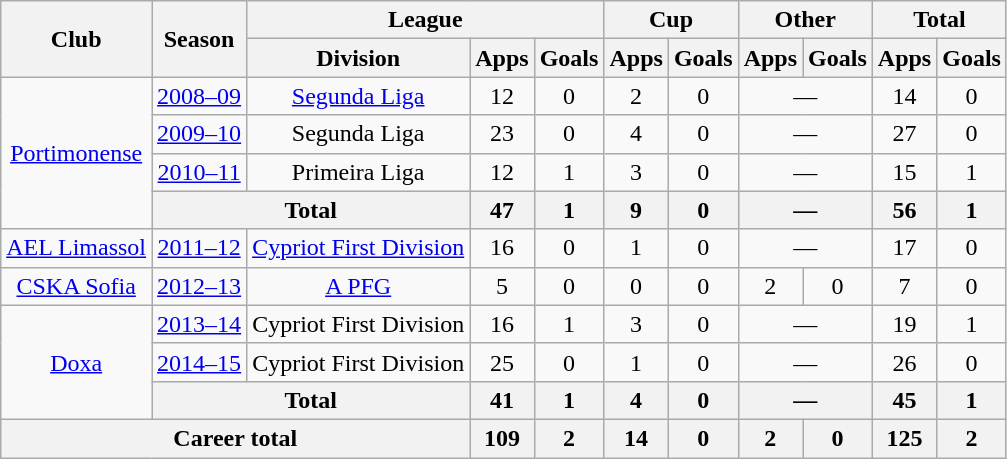<table class="wikitable" style="text-align: center;">
<tr>
<th rowspan="2">Club</th>
<th rowspan="2">Season</th>
<th colspan="3">League</th>
<th colspan="2">Cup</th>
<th colspan="2">Other</th>
<th colspan="2">Total</th>
</tr>
<tr>
<th>Division</th>
<th>Apps</th>
<th>Goals</th>
<th>Apps</th>
<th>Goals</th>
<th>Apps</th>
<th>Goals</th>
<th>Apps</th>
<th>Goals</th>
</tr>
<tr>
<td rowspan="4"><a href='#'>Portimonense</a></td>
<td><a href='#'>2008–09</a></td>
<td><a href='#'>Segunda Liga</a></td>
<td>12</td>
<td>0</td>
<td>2</td>
<td>0</td>
<td colspan="2">—</td>
<td>14</td>
<td>0</td>
</tr>
<tr>
<td><a href='#'>2009–10</a></td>
<td>Segunda Liga</td>
<td>23</td>
<td>0</td>
<td>4</td>
<td>0</td>
<td colspan="2">—</td>
<td>27</td>
<td>0</td>
</tr>
<tr>
<td><a href='#'>2010–11</a></td>
<td>Primeira Liga</td>
<td>12</td>
<td>1</td>
<td>3</td>
<td>0</td>
<td colspan="2">—</td>
<td>15</td>
<td>1</td>
</tr>
<tr>
<th colspan="2">Total</th>
<th>47</th>
<th>1</th>
<th>9</th>
<th>0</th>
<th colspan="2">—</th>
<th>56</th>
<th>1</th>
</tr>
<tr>
<td><a href='#'>AEL Limassol</a></td>
<td><a href='#'>2011–12</a></td>
<td><a href='#'>Cypriot First Division</a></td>
<td>16</td>
<td>0</td>
<td>1</td>
<td>0</td>
<td colspan="2">—</td>
<td>17</td>
<td>0</td>
</tr>
<tr>
<td><a href='#'>CSKA Sofia</a></td>
<td><a href='#'>2012–13</a></td>
<td><a href='#'>A PFG</a></td>
<td>5</td>
<td>0</td>
<td>0</td>
<td>0</td>
<td>2</td>
<td>0</td>
<td>7</td>
<td>0</td>
</tr>
<tr>
<td rowspan="3"><a href='#'>Doxa</a></td>
<td><a href='#'>2013–14</a></td>
<td>Cypriot First Division</td>
<td>16</td>
<td>1</td>
<td>3</td>
<td>0</td>
<td colspan="2">—</td>
<td>19</td>
<td>1</td>
</tr>
<tr>
<td><a href='#'>2014–15</a></td>
<td>Cypriot First Division</td>
<td>25</td>
<td>0</td>
<td>1</td>
<td>0</td>
<td colspan="2">—</td>
<td>26</td>
<td>0</td>
</tr>
<tr>
<th colspan="2">Total</th>
<th>41</th>
<th>1</th>
<th>4</th>
<th>0</th>
<th colspan="2">—</th>
<th>45</th>
<th>1</th>
</tr>
<tr>
<th colspan="3">Career total</th>
<th>109</th>
<th>2</th>
<th>14</th>
<th>0</th>
<th>2</th>
<th>0</th>
<th>125</th>
<th>2</th>
</tr>
</table>
